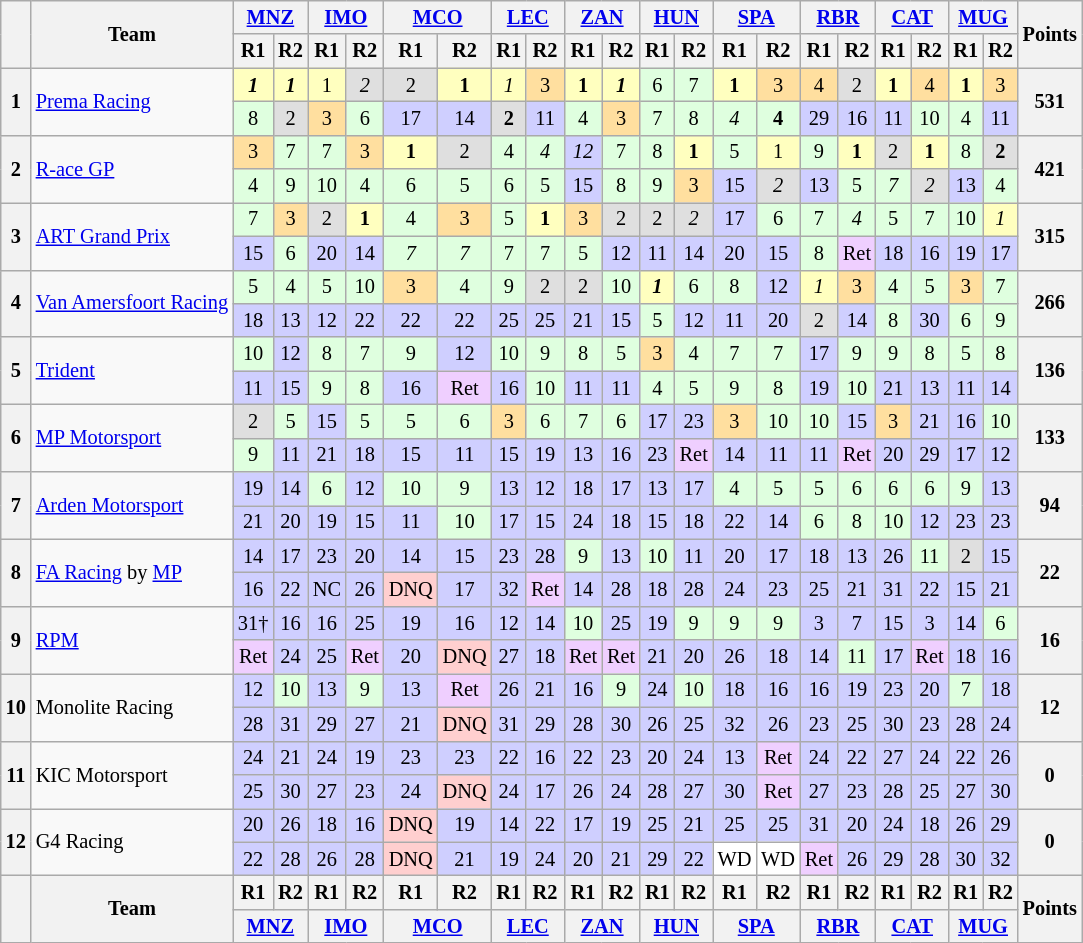<table class="wikitable" style="font-size:85%; text-align:center">
<tr>
<th rowspan="2" valign="middle"></th>
<th rowspan="2" valign="middle">Team</th>
<th colspan="2"><a href='#'>MNZ</a><br></th>
<th colspan="2"><a href='#'>IMO</a><br></th>
<th colspan="2"><a href='#'>MCO</a><br></th>
<th colspan="2"><a href='#'>LEC</a><br></th>
<th colspan="2"><a href='#'>ZAN</a><br></th>
<th colspan="2"><a href='#'>HUN</a><br></th>
<th colspan="2"><a href='#'>SPA</a><br></th>
<th colspan="2"><a href='#'>RBR</a><br></th>
<th colspan="2"><a href='#'>CAT</a><br></th>
<th colspan="2"><a href='#'>MUG</a><br></th>
<th rowspan="2" valign="middle">Points</th>
</tr>
<tr>
<th>R1</th>
<th>R2</th>
<th>R1</th>
<th>R2</th>
<th>R1</th>
<th>R2</th>
<th>R1</th>
<th>R2</th>
<th>R1</th>
<th>R2</th>
<th>R1</th>
<th>R2</th>
<th>R1</th>
<th>R2</th>
<th>R1</th>
<th>R2</th>
<th>R1</th>
<th>R2</th>
<th>R1</th>
<th>R2</th>
</tr>
<tr>
<th rowspan="2">1</th>
<td align="left" rowspan="2"> <a href='#'>Prema Racing</a></td>
<td style="background:#ffffbf;"><strong><em>1</em></strong></td>
<td style="background:#ffffbf;"><strong><em>1</em></strong></td>
<td style="background:#ffffbf;">1</td>
<td style="background:#dfdfdf;"><em>2</em></td>
<td style="background:#dfdfdf;">2</td>
<td style="background:#ffffbf;"><strong>1</strong></td>
<td style="background:#ffffbf;"><em>1</em></td>
<td style="background:#ffdf9f;">3</td>
<td style="background:#ffffbf;"><strong>1</strong></td>
<td style="background:#ffffbf;"><strong><em>1</em></strong></td>
<td style="background:#dfffdf;">6</td>
<td style="background:#dfffdf;">7</td>
<td style="background:#ffffbf;"><strong>1</strong></td>
<td style="background:#ffdf9f;">3</td>
<td style="background:#ffdf9f;">4</td>
<td style="background:#dfdfdf;">2</td>
<td style="background:#ffffbf;"><strong>1</strong></td>
<td style="background:#ffdf9f;">4</td>
<td style="background:#ffffbf;"><strong>1</strong></td>
<td style="background:#ffdf9f;">3</td>
<th rowspan="2">531</th>
</tr>
<tr>
<td style="background:#dfffdf;">8</td>
<td style="background:#dfdfdf;">2</td>
<td style="background:#ffdf9f;">3</td>
<td style="background:#dfffdf;">6</td>
<td style="background:#cfcfff;">17</td>
<td style="background:#cfcfff;">14</td>
<td style="background:#dfdfdf;"><strong>2</strong></td>
<td style="background:#cfcfff;">11</td>
<td style="background:#dfffdf;">4</td>
<td style="background:#ffdf9f;">3</td>
<td style="background:#dfffdf;">7</td>
<td style="background:#dfffdf;">8</td>
<td style="background:#dfffdf;"><em>4</em></td>
<td style="background:#dfffdf;"><strong>4</strong></td>
<td style="background:#cfcfff;">29</td>
<td style="background:#cfcfff;">16</td>
<td style="background:#cfcfff;">11</td>
<td style="background:#dfffdf;">10</td>
<td style="background:#dfffdf;">4</td>
<td style="background:#cfcfff;">11</td>
</tr>
<tr>
<th rowspan="2">2</th>
<td align="left" rowspan="2"> <a href='#'>R-ace GP</a></td>
<td style="background:#ffdf9f;">3</td>
<td style="background:#dfffdf;">7</td>
<td style="background:#dfffdf;">7</td>
<td style="background:#ffdf9f;">3</td>
<td style="background:#ffffbf;"><strong>1</strong></td>
<td style="background:#dfdfdf;">2</td>
<td style="background:#dfffdf;">4</td>
<td style="background:#dfffdf;"><em>4</em></td>
<td style="background:#cfcfff;"><em>12</em></td>
<td style="background:#dfffdf;">7</td>
<td style="background:#dfffdf;">8</td>
<td style="background:#ffffbf;"><strong>1</strong></td>
<td style="background:#dfffdf;">5</td>
<td style="background:#ffffbf;">1</td>
<td style="background:#dfffdf;">9</td>
<td style="background:#ffffbf;"><strong>1</strong></td>
<td style="background:#dfdfdf;">2</td>
<td style="background:#ffffbf;"><strong>1</strong></td>
<td style="background:#dfffdf;">8</td>
<td style="background:#dfdfdf;"><strong>2</strong></td>
<th rowspan="2">421</th>
</tr>
<tr>
<td style="background:#dfffdf;">4</td>
<td style="background:#dfffdf;">9</td>
<td style="background:#dfffdf;">10</td>
<td style="background:#dfffdf;">4</td>
<td style="background:#dfffdf;">6</td>
<td style="background:#dfffdf;">5</td>
<td style="background:#dfffdf;">6</td>
<td style="background:#dfffdf;">5</td>
<td style="background:#cfcfff;">15</td>
<td style="background:#dfffdf;">8</td>
<td style="background:#dfffdf;">9</td>
<td style="background:#ffdf9f;">3</td>
<td style="background:#cfcfff;">15</td>
<td style="background:#dfdfdf;"><em>2</em></td>
<td style="background:#cfcfff;">13</td>
<td style="background:#dfffdf;">5</td>
<td style="background:#dfffdf;"><em>7</em></td>
<td style="background:#dfdfdf;"><em>2</em></td>
<td style="background:#cfcfff;">13</td>
<td style="background:#dfffdf;">4</td>
</tr>
<tr>
<th rowspan="2">3</th>
<td align="left" rowspan="2"> <a href='#'>ART Grand Prix</a></td>
<td style="background:#dfffdf;">7</td>
<td style="background:#ffdf9f;">3</td>
<td style="background:#dfdfdf;">2</td>
<td style="background:#ffffbf;"><strong>1</strong></td>
<td style="background:#dfffdf;">4</td>
<td style="background:#ffdf9f;">3</td>
<td style="background:#dfffdf;">5</td>
<td style="background:#ffffbf;"><strong>1</strong></td>
<td style="background:#ffdf9f;">3</td>
<td style="background:#dfdfdf;">2</td>
<td style="background:#dfdfdf;">2</td>
<td style="background:#dfdfdf;"><em>2</em></td>
<td style="background:#cfcfff;">17</td>
<td style="background:#dfffdf;">6</td>
<td style="background:#dfffdf;">7</td>
<td style="background:#dfffdf;"><em>4</em></td>
<td style="background:#dfffdf;">5</td>
<td style="background:#dfffdf;">7</td>
<td style="background:#dfffdf;">10</td>
<td style="background:#ffffbf;"><em>1</em></td>
<th rowspan="2">315</th>
</tr>
<tr>
<td style="background:#cfcfff;">15</td>
<td style="background:#dfffdf;">6</td>
<td style="background:#cfcfff;">20</td>
<td style="background:#cfcfff;">14</td>
<td style="background:#dfffdf;"><em>7</em></td>
<td style="background:#dfffdf;"><em>7</em></td>
<td style="background:#dfffdf;">7</td>
<td style="background:#dfffdf;">7</td>
<td style="background:#dfffdf;">5</td>
<td style="background:#cfcfff;">12</td>
<td style="background:#cfcfff;">11</td>
<td style="background:#cfcfff;">14</td>
<td style="background:#cfcfff;">20</td>
<td style="background:#cfcfff;">15</td>
<td style="background:#dfffdf;">8</td>
<td style="background:#efcfff;">Ret</td>
<td style="background:#cfcfff;">18</td>
<td style="background:#cfcfff;">16</td>
<td style="background:#cfcfff;">19</td>
<td style="background:#cfcfff;">17</td>
</tr>
<tr>
<th rowspan="2">4</th>
<td align="left" rowspan="2"> <a href='#'>Van Amersfoort Racing</a></td>
<td style="background:#dfffdf;">5</td>
<td style="background:#dfffdf;">4</td>
<td style="background:#dfffdf;">5</td>
<td style="background:#dfffdf;">10</td>
<td style="background:#ffdf9f;">3</td>
<td style="background:#dfffdf;">4</td>
<td style="background:#dfffdf;">9</td>
<td style="background:#dfdfdf;">2</td>
<td style="background:#dfdfdf;">2</td>
<td style="background:#dfffdf;">10</td>
<td style="background:#ffffbf;"><strong><em>1</em></strong></td>
<td style="background:#dfffdf;">6</td>
<td style="background:#dfffdf;">8</td>
<td style="background:#cfcfff;">12</td>
<td style="background:#ffffbf;"><em>1</em></td>
<td style="background:#ffdf9f;">3</td>
<td style="background:#dfffdf;">4</td>
<td style="background:#dfffdf;">5</td>
<td style="background:#ffdf9f;">3</td>
<td style="background:#dfffdf;">7</td>
<th rowspan="2">266</th>
</tr>
<tr>
<td style="background:#cfcfff;">18</td>
<td style="background:#cfcfff;">13</td>
<td style="background:#cfcfff;">12</td>
<td style="background:#cfcfff;">22</td>
<td style="background:#cfcfff;">22</td>
<td style="background:#cfcfff;">22</td>
<td style="background:#cfcfff;">25</td>
<td style="background:#cfcfff;">25</td>
<td style="background:#cfcfff;">21</td>
<td style="background:#cfcfff;">15</td>
<td style="background:#dfffdf;">5</td>
<td style="background:#cfcfff;">12</td>
<td style="background:#cfcfff;">11</td>
<td style="background:#cfcfff;">20</td>
<td style="background:#dfdfdf;">2</td>
<td style="background:#cfcfff;">14</td>
<td style="background:#dfffdf;">8</td>
<td style="background:#cfcfff;">30</td>
<td style="background:#dfffdf;">6</td>
<td style="background:#dfffdf;">9</td>
</tr>
<tr>
<th rowspan="2">5</th>
<td align="left" rowspan="2"> <a href='#'>Trident</a></td>
<td style="background:#dfffdf;">10</td>
<td style="background:#cfcfff;">12</td>
<td style="background:#dfffdf;">8</td>
<td style="background:#dfffdf;">7</td>
<td style="background:#dfffdf;">9</td>
<td style="background:#cfcfff;">12</td>
<td style="background:#dfffdf;">10</td>
<td style="background:#dfffdf;">9</td>
<td style="background:#dfffdf;">8</td>
<td style="background:#dfffdf;">5</td>
<td style="background:#ffdf9f;">3</td>
<td style="background:#dfffdf;">4</td>
<td style="background:#dfffdf;">7</td>
<td style="background:#dfffdf;">7</td>
<td style="background:#cfcfff;">17</td>
<td style="background:#dfffdf;">9</td>
<td style="background:#dfffdf;">9</td>
<td style="background:#dfffdf;">8</td>
<td style="background:#dfffdf;">5</td>
<td style="background:#dfffdf;">8</td>
<th rowspan="2">136</th>
</tr>
<tr>
<td style="background:#cfcfff;">11</td>
<td style="background:#cfcfff;">15</td>
<td style="background:#dfffdf;">9</td>
<td style="background:#dfffdf;">8</td>
<td style="background:#cfcfff;">16</td>
<td style="background:#efcfff;">Ret</td>
<td style="background:#cfcfff;">16</td>
<td style="background:#dfffdf;">10</td>
<td style="background:#cfcfff;">11</td>
<td style="background:#cfcfff;">11</td>
<td style="background:#dfffdf;">4</td>
<td style="background:#dfffdf;">5</td>
<td style="background:#dfffdf;">9</td>
<td style="background:#dfffdf;">8</td>
<td style="background:#cfcfff;">19</td>
<td style="background:#dfffdf;">10</td>
<td style="background:#cfcfff;">21</td>
<td style="background:#cfcfff;">13</td>
<td style="background:#cfcfff;">11</td>
<td style="background:#cfcfff;">14</td>
</tr>
<tr>
<th rowspan="2">6</th>
<td align="left" rowspan="2"> <a href='#'>MP Motorsport</a></td>
<td style="background:#dfdfdf;">2</td>
<td style="background:#dfffdf;">5</td>
<td style="background:#cfcfff;">15</td>
<td style="background:#dfffdf;">5</td>
<td style="background:#dfffdf;">5</td>
<td style="background:#dfffdf;">6</td>
<td style="background:#ffdf9f;">3</td>
<td style="background:#dfffdf;">6</td>
<td style="background:#dfffdf;">7</td>
<td style="background:#dfffdf;">6</td>
<td style="background:#cfcfff;">17</td>
<td style="background:#cfcfff;">23</td>
<td style="background:#ffdf9f;">3</td>
<td style="background:#dfffdf;">10</td>
<td style="background:#dfffdf;">10</td>
<td style="background:#cfcfff;">15</td>
<td style="background:#ffdf9f;">3</td>
<td style="background:#cfcfff;">21</td>
<td style="background:#cfcfff;">16</td>
<td style="background:#dfffdf;">10</td>
<th rowspan="2">133</th>
</tr>
<tr>
<td style="background:#dfffdf;">9</td>
<td style="background:#cfcfff;">11</td>
<td style="background:#cfcfff;">21</td>
<td style="background:#cfcfff;">18</td>
<td style="background:#cfcfff;">15</td>
<td style="background:#cfcfff;">11</td>
<td style="background:#cfcfff;">15</td>
<td style="background:#cfcfff;">19</td>
<td style="background:#cfcfff;">13</td>
<td style="background:#cfcfff;">16</td>
<td style="background:#cfcfff;">23</td>
<td style="background:#efcfff;">Ret</td>
<td style="background:#cfcfff;">14</td>
<td style="background:#cfcfff;">11</td>
<td style="background:#cfcfff;">11</td>
<td style="background:#efcfff;">Ret</td>
<td style="background:#cfcfff;">20</td>
<td style="background:#cfcfff;">29</td>
<td style="background:#cfcfff;">17</td>
<td style="background:#cfcfff;">12</td>
</tr>
<tr>
<th rowspan="2">7</th>
<td align="left" rowspan="2"> <a href='#'>Arden Motorsport</a></td>
<td style="background:#cfcfff;">19</td>
<td style="background:#cfcfff;">14</td>
<td style="background:#dfffdf;">6</td>
<td style="background:#cfcfff;">12</td>
<td style="background:#dfffdf;">10</td>
<td style="background:#dfffdf;">9</td>
<td style="background:#cfcfff;">13</td>
<td style="background:#cfcfff;">12</td>
<td style="background:#cfcfff;">18</td>
<td style="background:#cfcfff;">17</td>
<td style="background:#cfcfff;">13</td>
<td style="background:#cfcfff;">17</td>
<td style="background:#dfffdf;">4</td>
<td style="background:#dfffdf;">5</td>
<td style="background:#dfffdf;">5</td>
<td style="background:#dfffdf;">6</td>
<td style="background:#dfffdf;">6</td>
<td style="background:#dfffdf;">6</td>
<td style="background:#dfffdf;">9</td>
<td style="background:#cfcfff;">13</td>
<th rowspan="2">94</th>
</tr>
<tr>
<td style="background:#cfcfff;">21</td>
<td style="background:#cfcfff;">20</td>
<td style="background:#cfcfff;">19</td>
<td style="background:#cfcfff;">15</td>
<td style="background:#cfcfff;">11</td>
<td style="background:#dfffdf;">10</td>
<td style="background:#cfcfff;">17</td>
<td style="background:#cfcfff;">15</td>
<td style="background:#cfcfff;">24</td>
<td style="background:#cfcfff;">18</td>
<td style="background:#cfcfff;">15</td>
<td style="background:#cfcfff;">18</td>
<td style="background:#cfcfff;">22</td>
<td style="background:#cfcfff;">14</td>
<td style="background:#dfffdf;">6</td>
<td style="background:#dfffdf;">8</td>
<td style="background:#dfffdf;">10</td>
<td style="background:#cfcfff;">12</td>
<td style="background:#cfcfff;">23</td>
<td style="background:#cfcfff;">23</td>
</tr>
<tr>
<th rowspan="2">8</th>
<td align="left" rowspan="2"> <a href='#'>FA Racing</a> by <a href='#'>MP</a></td>
<td style="background:#cfcfff;">14</td>
<td style="background:#cfcfff;">17</td>
<td style="background:#cfcfff;">23</td>
<td style="background:#cfcfff;">20</td>
<td style="background:#cfcfff;">14</td>
<td style="background:#cfcfff;">15</td>
<td style="background:#cfcfff;">23</td>
<td style="background:#cfcfff;">28</td>
<td style="background:#dfffdf;">9</td>
<td style="background:#cfcfff;">13</td>
<td style="background:#dfffdf;">10</td>
<td style="background:#cfcfff;">11</td>
<td style="background:#cfcfff;">20</td>
<td style="background:#cfcfff;">17</td>
<td style="background:#cfcfff;">18</td>
<td style="background:#cfcfff;">13</td>
<td style="background:#cfcfff;">26</td>
<td style="background:#dfffdf;">11</td>
<td style="background:#dfdfdf;">2</td>
<td style="background:#cfcfff;">15</td>
<th rowspan="2">22</th>
</tr>
<tr>
<td style="background:#cfcfff;">16</td>
<td style="background:#cfcfff;">22</td>
<td style="background:#cfcfff;">NC</td>
<td style="background:#cfcfff;">26</td>
<td style="background:#ffcfcf;">DNQ</td>
<td style="background:#cfcfff;">17</td>
<td style="background:#cfcfff;">32</td>
<td style="background:#efcfff;">Ret</td>
<td style="background:#cfcfff;">14</td>
<td style="background:#cfcfff;">28</td>
<td style="background:#cfcfff;">18</td>
<td style="background:#cfcfff;">28</td>
<td style="background:#cfcfff;">24</td>
<td style="background:#cfcfff;">23</td>
<td style="background:#cfcfff;">25</td>
<td style="background:#cfcfff;">21</td>
<td style="background:#cfcfff;">31</td>
<td style="background:#cfcfff;">22</td>
<td style="background:#cfcfff;">15</td>
<td style="background:#cfcfff;">21</td>
</tr>
<tr>
<th rowspan="2">9</th>
<td align="left" rowspan="2"> <a href='#'>RPM</a></td>
<td style="background:#cfcfff;">31†</td>
<td style="background:#cfcfff;">16</td>
<td style="background:#cfcfff;">16</td>
<td style="background:#cfcfff;">25</td>
<td style="background:#cfcfff;">19</td>
<td style="background:#cfcfff;">16</td>
<td style="background:#cfcfff;">12</td>
<td style="background:#cfcfff;">14</td>
<td style="background:#dfffdf;">10</td>
<td style="background:#cfcfff;">25</td>
<td style="background:#cfcfff;">19</td>
<td style="background:#dfffdf;">9</td>
<td style="background:#dfffdf;">9</td>
<td style="background:#dfffdf;">9</td>
<td style="background:#cfcfff;">3</td>
<td style="background:#cfcfff;">7</td>
<td style="background:#cfcfff;">15</td>
<td style="background:#cfcfff;">3</td>
<td style="background:#cfcfff;">14</td>
<td style="background:#dfffdf;">6</td>
<th rowspan="2">16</th>
</tr>
<tr>
<td style="background:#efcfff;">Ret</td>
<td style="background:#cfcfff;">24</td>
<td style="background:#cfcfff;">25</td>
<td style="background:#efcfff;">Ret</td>
<td style="background:#cfcfff;">20</td>
<td style="background:#ffcfcf;">DNQ</td>
<td style="background:#cfcfff;">27</td>
<td style="background:#cfcfff;">18</td>
<td style="background:#efcfff;">Ret</td>
<td style="background:#efcfff;">Ret</td>
<td style="background:#cfcfff;">21</td>
<td style="background:#cfcfff;">20</td>
<td style="background:#cfcfff;">26</td>
<td style="background:#cfcfff;">18</td>
<td style="background:#cfcfff;">14</td>
<td style="background:#dfffdf;">11</td>
<td style="background:#cfcfff;">17</td>
<td style="background:#efcfff;">Ret</td>
<td style="background:#cfcfff;">18</td>
<td style="background:#cfcfff;">16</td>
</tr>
<tr>
<th rowspan="2">10</th>
<td align="left" rowspan="2"> Monolite Racing</td>
<td style="background:#cfcfff;">12</td>
<td style="background:#dfffdf;">10</td>
<td style="background:#cfcfff;">13</td>
<td style="background:#dfffdf;">9</td>
<td style="background:#cfcfff;">13</td>
<td style="background:#efcfff;">Ret</td>
<td style="background:#cfcfff;">26</td>
<td style="background:#cfcfff;">21</td>
<td style="background:#cfcfff;">16</td>
<td style="background:#dfffdf;">9</td>
<td style="background:#cfcfff;">24</td>
<td style="background:#dfffdf;">10</td>
<td style="background:#cfcfff;">18</td>
<td style="background:#cfcfff;">16</td>
<td style="background:#cfcfff;">16</td>
<td style="background:#cfcfff;">19</td>
<td style="background:#cfcfff;">23</td>
<td style="background:#cfcfff;">20</td>
<td style="background:#dfffdf;">7</td>
<td style="background:#cfcfff;">18</td>
<th rowspan="2">12</th>
</tr>
<tr>
<td style="background:#cfcfff;">28</td>
<td style="background:#cfcfff;">31</td>
<td style="background:#cfcfff;">29</td>
<td style="background:#cfcfff;">27</td>
<td style="background:#cfcfff;">21</td>
<td style="background:#ffcfcf;">DNQ</td>
<td style="background:#cfcfff;">31</td>
<td style="background:#cfcfff;">29</td>
<td style="background:#cfcfff;">28</td>
<td style="background:#cfcfff;">30</td>
<td style="background:#cfcfff;">26</td>
<td style="background:#cfcfff;">25</td>
<td style="background:#cfcfff;">32</td>
<td style="background:#cfcfff;">26</td>
<td style="background:#cfcfff;">23</td>
<td style="background:#cfcfff;">25</td>
<td style="background:#cfcfff;">30</td>
<td style="background:#cfcfff;">23</td>
<td style="background:#cfcfff;">28</td>
<td style="background:#cfcfff;">24</td>
</tr>
<tr>
<th rowspan="2">11</th>
<td align="left" rowspan="2"> KIC Motorsport</td>
<td style="background:#cfcfff;">24</td>
<td style="background:#cfcfff;">21</td>
<td style="background:#cfcfff;">24</td>
<td style="background:#cfcfff;">19</td>
<td style="background:#cfcfff;">23</td>
<td style="background:#cfcfff;">23</td>
<td style="background:#cfcfff;">22</td>
<td style="background:#cfcfff;">16</td>
<td style="background:#cfcfff;">22</td>
<td style="background:#cfcfff;">23</td>
<td style="background:#cfcfff;">20</td>
<td style="background:#cfcfff;">24</td>
<td style="background:#cfcfff;">13</td>
<td style="background:#efcfff;">Ret</td>
<td style="background:#cfcfff;">24</td>
<td style="background:#cfcfff;">22</td>
<td style="background:#cfcfff;">27</td>
<td style="background:#cfcfff;">24</td>
<td style="background:#cfcfff;">22</td>
<td style="background:#cfcfff;">26</td>
<th rowspan="2">0</th>
</tr>
<tr>
<td style="background:#cfcfff;">25</td>
<td style="background:#cfcfff;">30</td>
<td style="background:#cfcfff;">27</td>
<td style="background:#cfcfff;">23</td>
<td style="background:#cfcfff;">24</td>
<td style="background:#ffcfcf;">DNQ</td>
<td style="background:#cfcfff;">24</td>
<td style="background:#cfcfff;">17</td>
<td style="background:#cfcfff;">26</td>
<td style="background:#cfcfff;">24</td>
<td style="background:#cfcfff;">28</td>
<td style="background:#cfcfff;">27</td>
<td style="background:#cfcfff;">30</td>
<td style="background:#efcfff;">Ret</td>
<td style="background:#cfcfff;">27</td>
<td style="background:#cfcfff;">23</td>
<td style="background:#cfcfff;">28</td>
<td style="background:#cfcfff;">25</td>
<td style="background:#cfcfff;">27</td>
<td style="background:#cfcfff;">30</td>
</tr>
<tr>
<th rowspan="2">12</th>
<td align="left" rowspan="2"> G4 Racing</td>
<td style="background:#cfcfff;">20</td>
<td style="background:#cfcfff;">26</td>
<td style="background:#cfcfff;">18</td>
<td style="background:#cfcfff;">16</td>
<td style="background:#ffcfcf;">DNQ</td>
<td style="background:#cfcfff;">19</td>
<td style="background:#cfcfff;">14</td>
<td style="background:#cfcfff;">22</td>
<td style="background:#cfcfff;">17</td>
<td style="background:#cfcfff;">19</td>
<td style="background:#cfcfff;">25</td>
<td style="background:#cfcfff;">21</td>
<td style="background:#cfcfff;">25</td>
<td style="background:#cfcfff;">25</td>
<td style="background:#cfcfff;">31</td>
<td style="background:#cfcfff;">20</td>
<td style="background:#cfcfff;">24</td>
<td style="background:#cfcfff;">18</td>
<td style="background:#cfcfff;">26</td>
<td style="background:#cfcfff;">29</td>
<th rowspan="2">0</th>
</tr>
<tr>
<td style="background:#cfcfff;">22</td>
<td style="background:#cfcfff;">28</td>
<td style="background:#cfcfff;">26</td>
<td style="background:#cfcfff;">28</td>
<td style="background:#ffcfcf;">DNQ</td>
<td style="background:#cfcfff;">21</td>
<td style="background:#cfcfff;">19</td>
<td style="background:#cfcfff;">24</td>
<td style="background:#cfcfff;">20</td>
<td style="background:#cfcfff;">21</td>
<td style="background:#cfcfff;">29</td>
<td style="background:#cfcfff;">22</td>
<td style="background:#ffffff;">WD</td>
<td style="background:#ffffff;">WD</td>
<td style="background:#efcfff;">Ret</td>
<td style="background:#cfcfff;">26</td>
<td style="background:#cfcfff;">29</td>
<td style="background:#cfcfff;">28</td>
<td style="background:#cfcfff;">30</td>
<td style="background:#cfcfff;">32</td>
</tr>
<tr>
<th rowspan="2"></th>
<th rowspan="2">Team</th>
<th>R1</th>
<th>R2</th>
<th>R1</th>
<th>R2</th>
<th>R1</th>
<th>R2</th>
<th>R1</th>
<th>R2</th>
<th>R1</th>
<th>R2</th>
<th>R1</th>
<th>R2</th>
<th>R1</th>
<th>R2</th>
<th>R1</th>
<th>R2</th>
<th>R1</th>
<th>R2</th>
<th>R1</th>
<th>R2</th>
<th rowspan="2">Points</th>
</tr>
<tr>
<th colspan="2"><a href='#'>MNZ</a><br></th>
<th colspan="2"><a href='#'>IMO</a><br></th>
<th colspan="2"><a href='#'>MCO</a><br></th>
<th colspan="2"><a href='#'>LEC</a><br></th>
<th colspan="2"><a href='#'>ZAN</a><br></th>
<th colspan="2"><a href='#'>HUN</a><br></th>
<th colspan="2"><a href='#'>SPA</a><br></th>
<th colspan="2"><a href='#'>RBR</a><br></th>
<th colspan="2"><a href='#'>CAT</a><br></th>
<th colspan="2"><a href='#'>MUG</a><br></th>
</tr>
</table>
